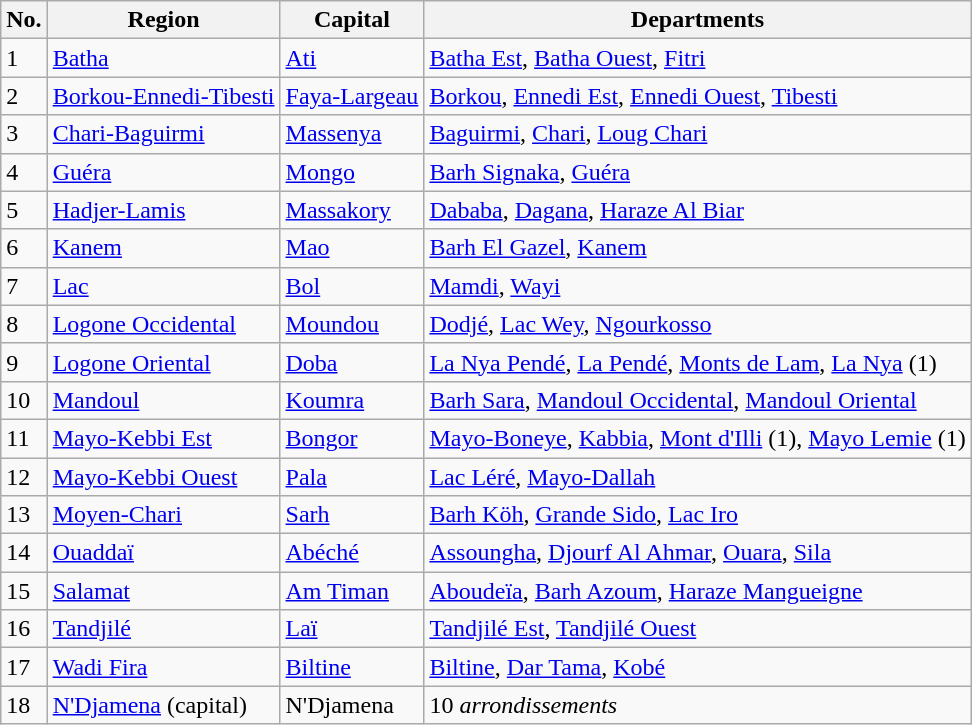<table class="wikitable sortable">
<tr>
<th>No.</th>
<th>Region</th>
<th>Capital</th>
<th>Departments</th>
</tr>
<tr>
<td>1</td>
<td><a href='#'>Batha</a></td>
<td><a href='#'>Ati</a></td>
<td><a href='#'>Batha Est</a>, <a href='#'>Batha Ouest</a>, <a href='#'>Fitri</a></td>
</tr>
<tr>
<td>2</td>
<td><a href='#'>Borkou-Ennedi-Tibesti</a></td>
<td><a href='#'>Faya-Largeau</a></td>
<td><a href='#'>Borkou</a>, <a href='#'>Ennedi Est</a>, <a href='#'>Ennedi Ouest</a>, <a href='#'>Tibesti</a></td>
</tr>
<tr>
<td>3</td>
<td><a href='#'>Chari-Baguirmi</a></td>
<td><a href='#'>Massenya</a></td>
<td><a href='#'>Baguirmi</a>, <a href='#'>Chari</a>, <a href='#'>Loug Chari</a></td>
</tr>
<tr>
<td>4</td>
<td><a href='#'>Guéra</a></td>
<td><a href='#'>Mongo</a></td>
<td><a href='#'>Barh Signaka</a>, <a href='#'>Guéra</a></td>
</tr>
<tr>
<td>5</td>
<td><a href='#'>Hadjer-Lamis</a></td>
<td><a href='#'>Massakory</a></td>
<td><a href='#'>Dababa</a>, <a href='#'>Dagana</a>, <a href='#'>Haraze Al Biar</a></td>
</tr>
<tr>
<td>6</td>
<td><a href='#'>Kanem</a></td>
<td><a href='#'>Mao</a></td>
<td><a href='#'>Barh El Gazel</a>, <a href='#'>Kanem</a></td>
</tr>
<tr>
<td>7</td>
<td><a href='#'>Lac</a></td>
<td><a href='#'>Bol</a></td>
<td><a href='#'>Mamdi</a>, <a href='#'>Wayi</a></td>
</tr>
<tr>
<td>8</td>
<td><a href='#'>Logone Occidental</a></td>
<td><a href='#'>Moundou</a></td>
<td><a href='#'>Dodjé</a>, <a href='#'>Lac Wey</a>, <a href='#'>Ngourkosso</a></td>
</tr>
<tr>
<td>9</td>
<td><a href='#'>Logone Oriental</a></td>
<td><a href='#'>Doba</a></td>
<td><a href='#'>La Nya Pendé</a>, <a href='#'>La Pendé</a>, <a href='#'>Monts de Lam</a>, <a href='#'>La Nya</a> (1)</td>
</tr>
<tr>
<td>10</td>
<td><a href='#'>Mandoul</a></td>
<td><a href='#'>Koumra</a></td>
<td><a href='#'>Barh Sara</a>, <a href='#'>Mandoul Occidental</a>, <a href='#'>Mandoul Oriental</a></td>
</tr>
<tr>
<td>11</td>
<td><a href='#'>Mayo-Kebbi Est</a></td>
<td><a href='#'>Bongor</a></td>
<td><a href='#'>Mayo-Boneye</a>, <a href='#'>Kabbia</a>, <a href='#'>Mont d'Illi</a> (1), <a href='#'>Mayo Lemie</a> (1)</td>
</tr>
<tr>
<td>12</td>
<td><a href='#'>Mayo-Kebbi Ouest</a></td>
<td><a href='#'>Pala</a></td>
<td><a href='#'>Lac Léré</a>, <a href='#'>Mayo-Dallah</a></td>
</tr>
<tr>
<td>13</td>
<td><a href='#'>Moyen-Chari</a></td>
<td><a href='#'>Sarh</a></td>
<td><a href='#'>Barh Köh</a>, <a href='#'>Grande Sido</a>, <a href='#'>Lac Iro</a></td>
</tr>
<tr>
<td>14</td>
<td><a href='#'>Ouaddaï</a></td>
<td><a href='#'>Abéché</a></td>
<td><a href='#'>Assoungha</a>, <a href='#'>Djourf Al Ahmar</a>, <a href='#'>Ouara</a>, <a href='#'>Sila</a></td>
</tr>
<tr>
<td>15</td>
<td><a href='#'>Salamat</a></td>
<td><a href='#'>Am Timan</a></td>
<td><a href='#'>Aboudeïa</a>, <a href='#'>Barh Azoum</a>, <a href='#'>Haraze Mangueigne</a></td>
</tr>
<tr>
<td>16</td>
<td><a href='#'>Tandjilé</a></td>
<td><a href='#'>Laï</a></td>
<td><a href='#'>Tandjilé Est</a>, <a href='#'>Tandjilé Ouest</a></td>
</tr>
<tr>
<td>17</td>
<td><a href='#'>Wadi Fira</a></td>
<td><a href='#'>Biltine</a></td>
<td><a href='#'>Biltine</a>, <a href='#'>Dar Tama</a>, <a href='#'>Kobé</a></td>
</tr>
<tr>
<td>18</td>
<td><a href='#'>N'Djamena</a> (capital)</td>
<td>N'Djamena</td>
<td>10 <em>arrondissements</em></td>
</tr>
</table>
